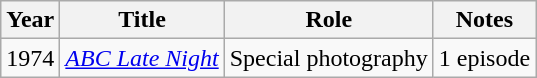<table class="wikitable">
<tr>
<th>Year</th>
<th>Title</th>
<th>Role</th>
<th>Notes</th>
</tr>
<tr>
<td>1974</td>
<td><em><a href='#'>ABC Late Night</a></em></td>
<td>Special photography</td>
<td>1 episode</td>
</tr>
</table>
